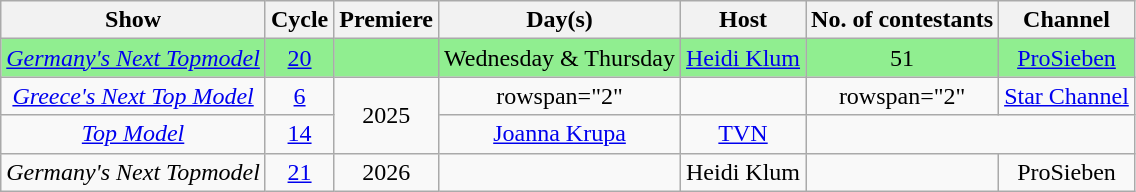<table class="wikitable sortable" style="text-align:center">
<tr>
<th>Show</th>
<th>Cycle</th>
<th>Premiere</th>
<th>Day(s)</th>
<th>Host</th>
<th>No. of contestants</th>
<th>Channel</th>
</tr>
<tr bgcolor="lightgreen"|>
<td><em><a href='#'>Germany's Next Topmodel</a></em></td>
<td><a href='#'>20</a></td>
<td></td>
<td>Wednesday & Thursday</td>
<td><a href='#'>Heidi Klum</a></td>
<td>51</td>
<td><a href='#'>ProSieben</a></td>
</tr>
<tr>
<td><em><a href='#'>Greece's Next Top Model</a></em></td>
<td><a href='#'>6</a></td>
<td rowspan="2">2025</td>
<td>rowspan="2" </td>
<td></td>
<td>rowspan="2" </td>
<td><a href='#'>Star Channel</a></td>
</tr>
<tr>
<td><em><a href='#'>Top Model</a></em></td>
<td><a href='#'>14</a></td>
<td><a href='#'>Joanna Krupa</a></td>
<td><a href='#'>TVN</a></td>
</tr>
<tr>
<td><em>Germany's Next Topmodel</em></td>
<td><a href='#'>21</a></td>
<td>2026</td>
<td></td>
<td>Heidi Klum</td>
<td></td>
<td>ProSieben</td>
</tr>
</table>
